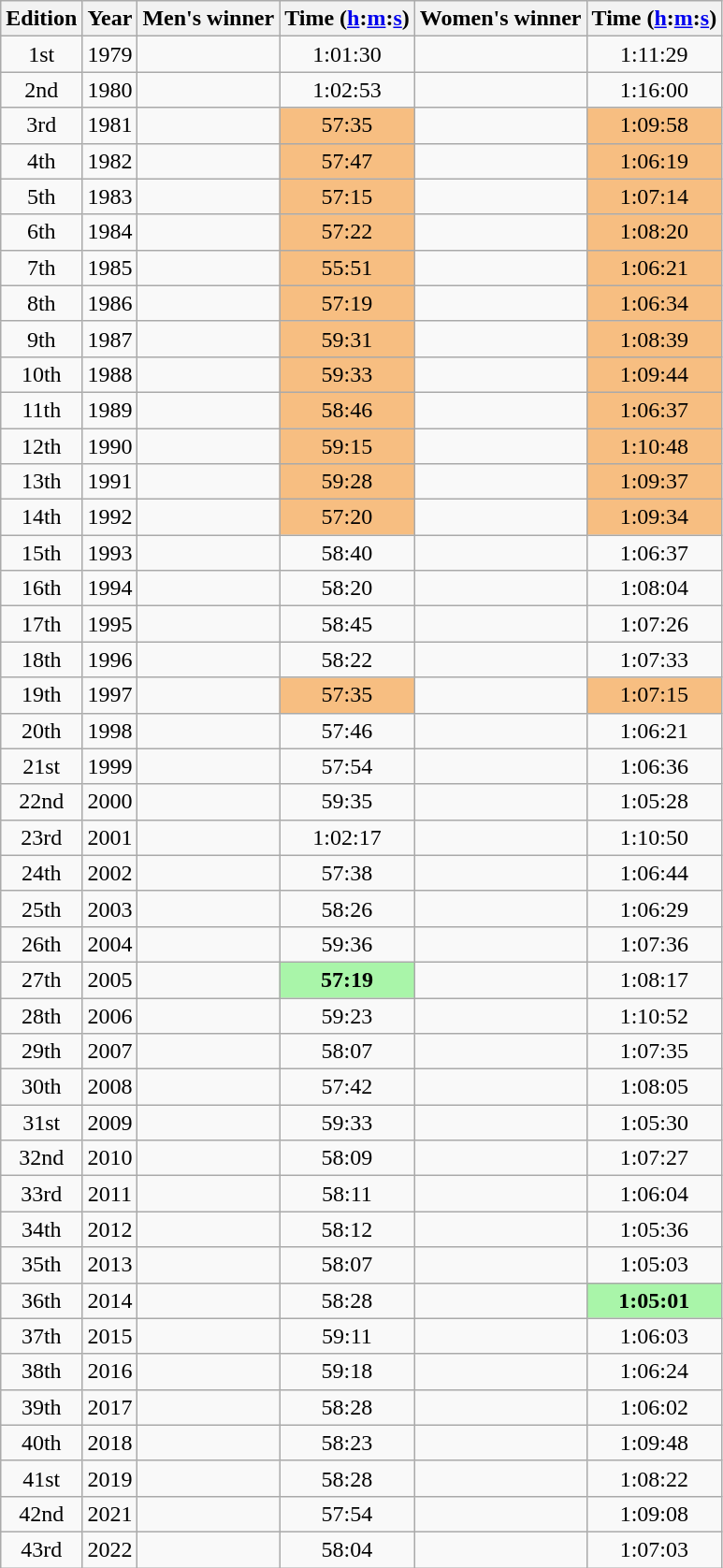<table class="wikitable sortable" style="text-align:center">
<tr>
<th class=unsortable>Edition</th>
<th>Year</th>
<th class=unsortable>Men's winner</th>
<th>Time (<a href='#'>h</a>:<a href='#'>m</a>:<a href='#'>s</a>)</th>
<th class=unsortable>Women's winner</th>
<th>Time (<a href='#'>h</a>:<a href='#'>m</a>:<a href='#'>s</a>)</th>
</tr>
<tr>
<td>1st</td>
<td>1979</td>
<td align=left></td>
<td>1:01:30</td>
<td align=left></td>
<td>1:11:29</td>
</tr>
<tr>
<td>2nd</td>
<td>1980</td>
<td align=left></td>
<td>1:02:53</td>
<td align=left></td>
<td>1:16:00</td>
</tr>
<tr>
<td>3rd</td>
<td>1981</td>
<td align=left></td>
<td bgcolor=#F7BE81>57:35</td>
<td align=left></td>
<td bgcolor=#F7BE81>1:09:58</td>
</tr>
<tr>
<td>4th</td>
<td>1982</td>
<td align=left></td>
<td bgcolor=#F7BE81>57:47</td>
<td align=left></td>
<td bgcolor=#F7BE81>1:06:19</td>
</tr>
<tr>
<td>5th</td>
<td>1983</td>
<td align=left></td>
<td bgcolor=#F7BE81>57:15</td>
<td align=left></td>
<td bgcolor=#F7BE81>1:07:14</td>
</tr>
<tr>
<td>6th</td>
<td>1984</td>
<td align=left></td>
<td bgcolor=#F7BE81>57:22</td>
<td align=left></td>
<td bgcolor=#F7BE81>1:08:20</td>
</tr>
<tr>
<td>7th</td>
<td>1985</td>
<td align=left></td>
<td bgcolor=#F7BE81>55:51</td>
<td align=left></td>
<td bgcolor=#F7BE81>1:06:21</td>
</tr>
<tr>
<td>8th</td>
<td>1986</td>
<td align=left></td>
<td bgcolor=#F7BE81>57:19</td>
<td align=left></td>
<td bgcolor=#F7BE81>1:06:34</td>
</tr>
<tr>
<td>9th</td>
<td>1987</td>
<td align=left></td>
<td bgcolor=#F7BE81>59:31</td>
<td align=left></td>
<td bgcolor=#F7BE81>1:08:39</td>
</tr>
<tr>
<td>10th</td>
<td>1988</td>
<td align=left></td>
<td bgcolor=#F7BE81>59:33</td>
<td align=left></td>
<td bgcolor=#F7BE81>1:09:44</td>
</tr>
<tr>
<td>11th</td>
<td>1989</td>
<td align=left></td>
<td bgcolor=#F7BE81>58:46</td>
<td align=left></td>
<td bgcolor=#F7BE81>1:06:37</td>
</tr>
<tr>
<td>12th</td>
<td>1990</td>
<td align=left></td>
<td bgcolor=#F7BE81>59:15</td>
<td align=left></td>
<td bgcolor=#F7BE81>1:10:48</td>
</tr>
<tr>
<td>13th</td>
<td>1991</td>
<td align=left></td>
<td bgcolor=#F7BE81>59:28</td>
<td align=left></td>
<td bgcolor=#F7BE81>1:09:37</td>
</tr>
<tr>
<td>14th</td>
<td>1992</td>
<td align=left></td>
<td bgcolor=#F7BE81>57:20</td>
<td align=left></td>
<td bgcolor=#F7BE81>1:09:34</td>
</tr>
<tr>
<td>15th</td>
<td>1993</td>
<td align=left></td>
<td>58:40</td>
<td align=left></td>
<td>1:06:37</td>
</tr>
<tr>
<td>16th</td>
<td>1994</td>
<td align=left></td>
<td>58:20</td>
<td align=left></td>
<td>1:08:04</td>
</tr>
<tr>
<td>17th</td>
<td>1995</td>
<td align=left></td>
<td>58:45</td>
<td align=left></td>
<td>1:07:26</td>
</tr>
<tr>
<td>18th</td>
<td>1996</td>
<td align=left></td>
<td>58:22</td>
<td align=left></td>
<td>1:07:33</td>
</tr>
<tr>
<td>19th</td>
<td>1997</td>
<td align=left></td>
<td bgcolor=#F7BE81>57:35</td>
<td align=left></td>
<td bgcolor=#F7BE81>1:07:15</td>
</tr>
<tr>
<td>20th</td>
<td>1998</td>
<td align=left></td>
<td>57:46</td>
<td align=left></td>
<td>1:06:21</td>
</tr>
<tr>
<td>21st</td>
<td>1999</td>
<td align=left></td>
<td>57:54</td>
<td align=left></td>
<td>1:06:36</td>
</tr>
<tr>
<td>22nd</td>
<td>2000</td>
<td align=left></td>
<td>59:35</td>
<td align=left></td>
<td>1:05:28</td>
</tr>
<tr>
<td>23rd</td>
<td>2001</td>
<td align=left></td>
<td>1:02:17</td>
<td align=left></td>
<td>1:10:50</td>
</tr>
<tr>
<td>24th</td>
<td>2002</td>
<td align=left></td>
<td>57:38</td>
<td align=left></td>
<td>1:06:44</td>
</tr>
<tr>
<td>25th</td>
<td>2003</td>
<td align=left></td>
<td>58:26</td>
<td align=left></td>
<td>1:06:29</td>
</tr>
<tr>
<td>26th</td>
<td>2004</td>
<td align=left></td>
<td>59:36</td>
<td align=left></td>
<td>1:07:36</td>
</tr>
<tr>
<td>27th</td>
<td>2005</td>
<td align=left></td>
<td bgcolor=#A9F5A9><strong>57:19</strong></td>
<td align=left></td>
<td>1:08:17</td>
</tr>
<tr>
<td>28th</td>
<td>2006</td>
<td align=left></td>
<td>59:23</td>
<td align=left></td>
<td>1:10:52</td>
</tr>
<tr>
<td>29th</td>
<td>2007</td>
<td align=left></td>
<td>58:07</td>
<td align=left></td>
<td>1:07:35</td>
</tr>
<tr>
<td>30th</td>
<td>2008</td>
<td align=left></td>
<td>57:42</td>
<td align=left></td>
<td>1:08:05</td>
</tr>
<tr>
<td>31st</td>
<td>2009</td>
<td align=left></td>
<td>59:33</td>
<td align=left></td>
<td>1:05:30</td>
</tr>
<tr>
<td>32nd</td>
<td>2010</td>
<td align=left></td>
<td>58:09</td>
<td align=left></td>
<td>1:07:27</td>
</tr>
<tr>
<td>33rd</td>
<td>2011</td>
<td align=left></td>
<td>58:11</td>
<td align=left></td>
<td>1:06:04</td>
</tr>
<tr>
<td>34th</td>
<td>2012</td>
<td align=left></td>
<td>58:12</td>
<td align=left></td>
<td>1:05:36</td>
</tr>
<tr>
<td>35th</td>
<td>2013</td>
<td align=left></td>
<td>58:07</td>
<td align=left></td>
<td>1:05:03</td>
</tr>
<tr>
<td>36th</td>
<td>2014</td>
<td align=left></td>
<td>58:28</td>
<td align=left></td>
<td bgcolor=#A9F5A9><strong>1:05:01</strong></td>
</tr>
<tr>
<td>37th</td>
<td>2015</td>
<td align=left></td>
<td>59:11</td>
<td align=left></td>
<td>1:06:03</td>
</tr>
<tr>
<td>38th</td>
<td>2016</td>
<td align=left></td>
<td>59:18</td>
<td align=left></td>
<td>1:06:24</td>
</tr>
<tr>
<td>39th</td>
<td>2017</td>
<td align=left></td>
<td>58:28</td>
<td align=left></td>
<td>1:06:02</td>
</tr>
<tr>
<td>40th</td>
<td>2018</td>
<td align=left></td>
<td>58:23</td>
<td align=left></td>
<td>1:09:48</td>
</tr>
<tr>
<td>41st</td>
<td>2019</td>
<td align=left></td>
<td>58:28</td>
<td align=left></td>
<td>1:08:22</td>
</tr>
<tr>
<td>42nd</td>
<td>2021</td>
<td align=left></td>
<td>57:54</td>
<td align=left></td>
<td>1:09:08</td>
</tr>
<tr>
<td>43rd</td>
<td>2022</td>
<td align=left></td>
<td>58:04</td>
<td align=left></td>
<td>1:07:03</td>
</tr>
</table>
